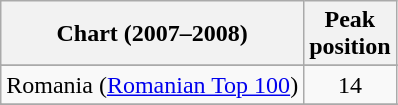<table class="wikitable sortable">
<tr>
<th>Chart (2007–2008)</th>
<th>Peak<br>position</th>
</tr>
<tr>
</tr>
<tr>
</tr>
<tr v>
</tr>
<tr>
</tr>
<tr>
</tr>
<tr>
</tr>
<tr>
</tr>
<tr>
</tr>
<tr>
</tr>
<tr>
</tr>
<tr>
</tr>
<tr>
</tr>
<tr>
<td>Romania (<a href='#'>Romanian Top 100</a>)</td>
<td align="center">14</td>
</tr>
<tr>
</tr>
<tr>
</tr>
<tr>
</tr>
<tr>
</tr>
<tr>
</tr>
<tr>
</tr>
<tr>
</tr>
<tr>
</tr>
</table>
